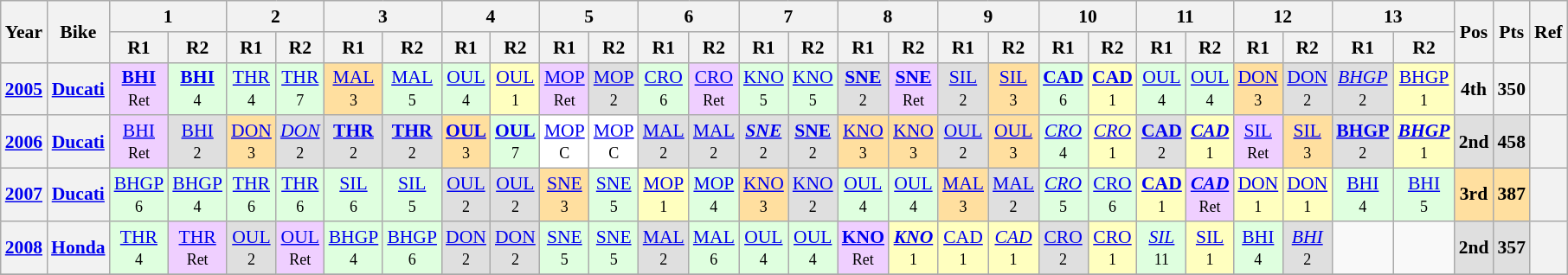<table class="wikitable" style="text-align:center; font-size:90%">
<tr>
<th valign="middle" rowspan=2>Year</th>
<th valign="middle" rowspan=2>Bike</th>
<th colspan=2>1</th>
<th colspan=2>2</th>
<th colspan=2>3</th>
<th colspan=2>4</th>
<th colspan=2>5</th>
<th colspan=2>6</th>
<th colspan=2>7</th>
<th colspan=2>8</th>
<th colspan=2>9</th>
<th colspan=2>10</th>
<th colspan=2>11</th>
<th colspan=2>12</th>
<th colspan=2>13</th>
<th rowspan=2>Pos</th>
<th rowspan=2>Pts</th>
<th rowspan=2>Ref</th>
</tr>
<tr>
<th>R1</th>
<th>R2</th>
<th>R1</th>
<th>R2</th>
<th>R1</th>
<th>R2</th>
<th>R1</th>
<th>R2</th>
<th>R1</th>
<th>R2</th>
<th>R1</th>
<th>R2</th>
<th>R1</th>
<th>R2</th>
<th>R1</th>
<th>R2</th>
<th>R1</th>
<th>R2</th>
<th>R1</th>
<th>R2</th>
<th>R1</th>
<th>R2</th>
<th>R1</th>
<th>R2</th>
<th>R1</th>
<th>R2</th>
</tr>
<tr>
<th><a href='#'>2005</a></th>
<th><a href='#'>Ducati</a></th>
<td style="background:#EFCFFF;"><strong><a href='#'>BHI</a></strong><br><small>Ret</small></td>
<td style="background:#DFFFDF;"><strong><a href='#'>BHI</a></strong><br><small>4</small></td>
<td style="background:#DFFFDF;"><a href='#'>THR</a><br><small>4</small></td>
<td style="background:#DFFFDF;"><a href='#'>THR</a><br><small>7</small></td>
<td style="background:#FFDF9F;"><a href='#'>MAL</a><br><small>3</small></td>
<td style="background:#DFFFDF;"><a href='#'>MAL</a><br><small>5</small></td>
<td style="background:#DFFFDF;"><a href='#'>OUL</a><br><small>4</small></td>
<td style="background:#FFFFBF;"><a href='#'>OUL</a><br><small>1</small></td>
<td style="background:#EFCFFF;"><a href='#'>MOP</a><br><small>Ret</small></td>
<td style="background:#DFDFDF;"><a href='#'>MOP</a><br><small>2</small></td>
<td style="background:#DFFFDF;"><a href='#'>CRO</a><br><small>6</small></td>
<td style="background:#EFCFFF;"><a href='#'>CRO</a><br><small>Ret</small></td>
<td style="background:#DFFFDF;"><a href='#'>KNO</a><br><small>5</small></td>
<td style="background:#DFFFDF;"><a href='#'>KNO</a><br><small>5</small></td>
<td style="background:#DFDFDF;"><strong><a href='#'>SNE</a></strong><br><small>2</small></td>
<td style="background:#EFCFFF;"><strong><a href='#'>SNE</a></strong><br><small>Ret</small></td>
<td style="background:#DFDFDF;"><a href='#'>SIL</a><br><small>2</small></td>
<td style="background:#FFDF9F;"><a href='#'>SIL</a><br><small>3</small></td>
<td style="background:#DFFFDF;"><strong><a href='#'>CAD</a></strong><br><small>6</small></td>
<td style="background:#FFFFBF;"><strong><a href='#'>CAD</a></strong><br><small>1</small></td>
<td style="background:#DFFFDF;"><a href='#'>OUL</a><br><small>4</small></td>
<td style="background:#DFFFDF;"><a href='#'>OUL</a><br><small>4</small></td>
<td style="background:#FFDF9F;"><a href='#'>DON</a><br><small>3</small></td>
<td style="background:#DFDFDF;"><a href='#'>DON</a><br><small>2</small></td>
<td style="background:#DFDFDF;"><em><a href='#'>BHGP</a></em><br><small>2</small></td>
<td style="background:#FFFFBF;"><a href='#'>BHGP</a><br><small>1</small></td>
<th>4th</th>
<th>350</th>
<th></th>
</tr>
<tr>
<th><a href='#'>2006</a></th>
<th><a href='#'>Ducati</a></th>
<td style="background:#EFCFFF;"><a href='#'>BHI</a><br><small>Ret</small></td>
<td style="background:#DFDFDF;"><a href='#'>BHI</a><br><small>2</small></td>
<td style="background:#FFDF9F;"><a href='#'>DON</a><br><small>3</small></td>
<td style="background:#DFDFDF;"><em><a href='#'>DON</a></em><br><small>2</small></td>
<td style="background:#DFDFDF;"><strong><a href='#'>THR</a></strong><br><small>2</small></td>
<td style="background:#DFDFDF;"><strong><a href='#'>THR</a></strong><br><small>2</small></td>
<td style="background:#FFDF9F;"><strong><a href='#'>OUL</a></strong><br><small>3</small></td>
<td style="background:#DFFFDF;"><strong><a href='#'>OUL</a></strong><br><small>7</small></td>
<td style="background:#FFFFFF;"><a href='#'>MOP</a><br><small>C</small></td>
<td style="background:#FFFFFF;"><a href='#'>MOP</a><br><small>C</small></td>
<td style="background:#DFDFDF;"><a href='#'>MAL</a><br><small>2</small></td>
<td style="background:#DFDFDF;"><a href='#'>MAL</a><br><small>2</small></td>
<td style="background:#DFDFDF;"><strong><em><a href='#'>SNE</a></em></strong><br><small>2</small></td>
<td style="background:#DFDFDF;"><strong><a href='#'>SNE</a></strong><br><small>2</small></td>
<td style="background:#FFDF9F;"><a href='#'>KNO</a><br><small>3</small></td>
<td style="background:#FFDF9F;"><a href='#'>KNO</a><br><small>3</small></td>
<td style="background:#DFDFDF;"><a href='#'>OUL</a><br><small>2</small></td>
<td style="background:#FFDF9F;"><a href='#'>OUL</a><br><small>3</small></td>
<td style="background:#DFFFDF;"><em><a href='#'>CRO</a></em><br><small>4</small></td>
<td style="background:#FFFFBF;"><em><a href='#'>CRO</a></em><br><small>1</small></td>
<td style="background:#DFDFDF;"><strong><a href='#'>CAD</a></strong><br><small>2</small></td>
<td style="background:#FFFFBF;"><strong><em><a href='#'>CAD</a></em></strong><br><small>1</small></td>
<td style="background:#EFCFFF;"><a href='#'>SIL</a><br><small>Ret</small></td>
<td style="background:#FFDF9F;"><a href='#'>SIL</a><br><small>3</small></td>
<td style="background:#DFDFDF;"><strong><a href='#'>BHGP</a></strong><br><small>2</small></td>
<td style="background:#FFFFBF;"><strong><em><a href='#'>BHGP</a></em></strong><br><small>1</small></td>
<td style="background:#DFDFDF;"><strong>2nd</strong></td>
<td style="background:#DFDFDF;"><strong>458</strong></td>
<th></th>
</tr>
<tr>
<th><a href='#'>2007</a></th>
<th><a href='#'>Ducati</a></th>
<td style="background:#DFFFDF;"><a href='#'>BHGP</a><br><small>6</small></td>
<td style="background:#DFFFDF;"><a href='#'>BHGP</a><br><small>4</small></td>
<td style="background:#DFFFDF;"><a href='#'>THR</a><br><small>6</small></td>
<td style="background:#DFFFDF;"><a href='#'>THR</a><br><small>6</small></td>
<td style="background:#DFFFDF;"><a href='#'>SIL</a><br><small>6</small></td>
<td style="background:#DFFFDF;"><a href='#'>SIL</a><br><small>5</small></td>
<td style="background:#DFDFDF;"><a href='#'>OUL</a><br><small>2</small></td>
<td style="background:#DFDFDF;"><a href='#'>OUL</a><br><small>2</small></td>
<td style="background:#FFDF9F;"><a href='#'>SNE</a><br><small>3</small></td>
<td style="background:#DFFFDF;"><a href='#'>SNE</a><br><small>5</small></td>
<td style="background:#FFFFBF;"><a href='#'>MOP</a><br><small>1</small></td>
<td style="background:#DFFFDF;"><a href='#'>MOP</a><br><small>4</small></td>
<td style="background:#FFDF9F;"><a href='#'>KNO</a><br><small>3</small></td>
<td style="background:#DFDFDF;"><a href='#'>KNO</a><br><small>2</small></td>
<td style="background:#DFFFDF;"><a href='#'>OUL</a><br><small>4</small></td>
<td style="background:#DFFFDF;"><a href='#'>OUL</a><br><small>4</small></td>
<td style="background:#FFDF9F;"><a href='#'>MAL</a><br><small>3</small></td>
<td style="background:#DFDFDF;"><a href='#'>MAL</a><br><small>2</small></td>
<td style="background:#DFFFDF;"><em><a href='#'>CRO</a></em><br><small>5</small></td>
<td style="background:#DFFFDF;"><a href='#'>CRO</a><br><small>6</small></td>
<td style="background:#FFFFBF;"><strong><a href='#'>CAD</a></strong><br><small>1</small></td>
<td style="background:#EFCFFF;"><strong><em><a href='#'>CAD</a></em></strong><br><small>Ret</small></td>
<td style="background:#FFFFBF;"><a href='#'>DON</a><br><small>1</small></td>
<td style="background:#FFFFBF;"><a href='#'>DON</a><br><small>1</small></td>
<td style="background:#DFFFDF;"><a href='#'>BHI</a><br><small>4</small></td>
<td style="background:#DFFFDF;"><a href='#'>BHI</a><br><small>5</small></td>
<td style="background:#FFDF9F;"><strong>3rd</strong></td>
<td style="background:#FFDF9F;"><strong>387</strong></td>
<th></th>
</tr>
<tr>
<th><a href='#'>2008</a></th>
<th><a href='#'>Honda</a></th>
<td style="background:#dfffdf;"><a href='#'>THR</a><br><small>4</small></td>
<td style="background:#efcfff;"><a href='#'>THR</a><br><small>Ret</small></td>
<td style="background:#dfdfdf;"><a href='#'>OUL</a><br><small>2</small></td>
<td style="background:#efcfff;"><a href='#'>OUL</a><br><small>Ret</small></td>
<td style="background:#dfffdf;"><a href='#'>BHGP</a><br><small>4</small></td>
<td style="background:#dfffdf;"><a href='#'>BHGP</a><br><small>6</small></td>
<td style="background:#dfdfdf;"><a href='#'>DON</a><br><small>2</small></td>
<td style="background:#dfdfdf;"><a href='#'>DON</a><br><small>2</small></td>
<td style="background:#dfffdf;"><a href='#'>SNE</a><br><small>5</small></td>
<td style="background:#dfffdf;"><a href='#'>SNE</a><br><small>5</small></td>
<td style="background:#dfdfdf;"><a href='#'>MAL</a><br><small>2</small></td>
<td style="background:#dfffdf;"><a href='#'>MAL</a><br><small>6</small></td>
<td style="background:#dfffdf;"><a href='#'>OUL</a><br><small>4</small></td>
<td style="background:#dfffdf;"><a href='#'>OUL</a><br><small>4</small></td>
<td style="background:#efcfff;"><strong><a href='#'>KNO</a></strong><br><small>Ret</small></td>
<td style="background:#ffffbf;"><strong><em><a href='#'>KNO</a></em></strong><br><small>1</small></td>
<td style="background:#ffffbf;"><a href='#'>CAD</a><br><small>1</small></td>
<td style="background:#ffffbf;"><em><a href='#'>CAD</a></em><br><small>1</small></td>
<td style="background:#dfdfdf;"><a href='#'>CRO</a><br><small>2</small></td>
<td style="background:#ffffbf;"><a href='#'>CRO</a><br><small>1</small></td>
<td style="background:#dfffdf;"><em><a href='#'>SIL</a></em><br><small>11</small></td>
<td style="background:#ffffbf;"><a href='#'>SIL</a><br><small>1</small></td>
<td style="background:#dfffdf;"><a href='#'>BHI</a><br><small>4</small></td>
<td style="background:#dfdfdf;"><em><a href='#'>BHI</a></em><br><small>2</small></td>
<td></td>
<td></td>
<td style="background:#dfdfdf;"><strong>2nd</strong></td>
<td style="background:#dfdfdf;"><strong>357</strong></td>
<th></th>
</tr>
<tr>
</tr>
</table>
